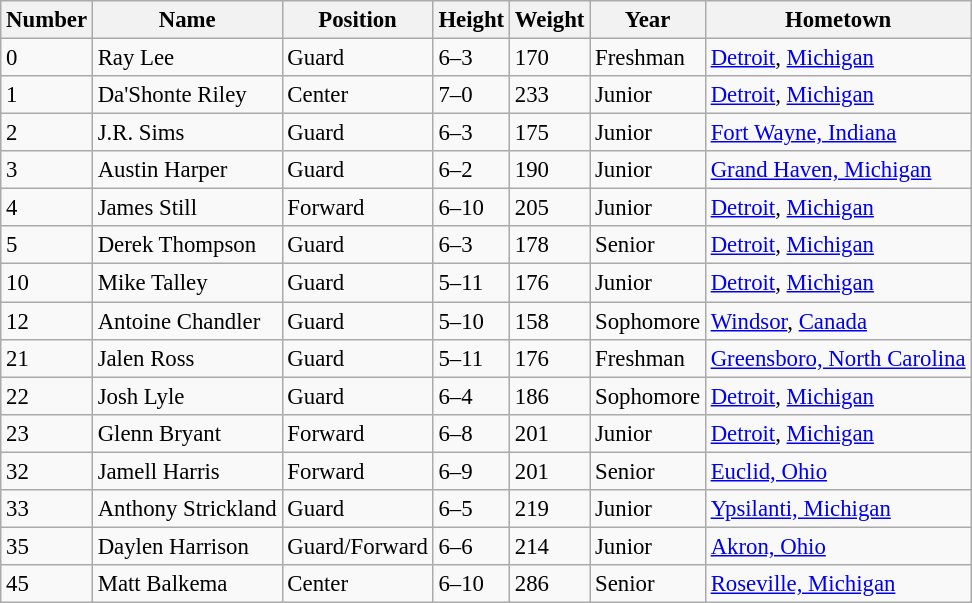<table class="wikitable" style="font-size: 95%;">
<tr>
<th>Number</th>
<th>Name</th>
<th>Position</th>
<th>Height</th>
<th>Weight</th>
<th>Year</th>
<th>Hometown</th>
</tr>
<tr>
<td>0</td>
<td>Ray Lee</td>
<td>Guard</td>
<td>6–3</td>
<td>170</td>
<td>Freshman</td>
<td><a href='#'>Detroit</a>, <a href='#'>Michigan</a></td>
</tr>
<tr>
<td>1</td>
<td>Da'Shonte Riley</td>
<td>Center</td>
<td>7–0</td>
<td>233</td>
<td>Junior</td>
<td><a href='#'>Detroit</a>, <a href='#'>Michigan</a></td>
</tr>
<tr>
<td>2</td>
<td>J.R. Sims</td>
<td>Guard</td>
<td>6–3</td>
<td>175</td>
<td>Junior</td>
<td><a href='#'>Fort Wayne, Indiana</a></td>
</tr>
<tr>
<td>3</td>
<td>Austin Harper</td>
<td>Guard</td>
<td>6–2</td>
<td>190</td>
<td>Junior</td>
<td><a href='#'>Grand Haven, Michigan</a></td>
</tr>
<tr>
<td>4</td>
<td>James Still</td>
<td>Forward</td>
<td>6–10</td>
<td>205</td>
<td>Junior</td>
<td><a href='#'>Detroit</a>, <a href='#'>Michigan</a></td>
</tr>
<tr>
<td>5</td>
<td>Derek Thompson</td>
<td>Guard</td>
<td>6–3</td>
<td>178</td>
<td>Senior</td>
<td><a href='#'>Detroit</a>, <a href='#'>Michigan</a></td>
</tr>
<tr>
<td>10</td>
<td>Mike Talley</td>
<td>Guard</td>
<td>5–11</td>
<td>176</td>
<td>Junior</td>
<td><a href='#'>Detroit</a>, <a href='#'>Michigan</a></td>
</tr>
<tr>
<td>12</td>
<td>Antoine Chandler</td>
<td>Guard</td>
<td>5–10</td>
<td>158</td>
<td>Sophomore</td>
<td><a href='#'>Windsor</a>, <a href='#'>Canada</a></td>
</tr>
<tr>
<td>21</td>
<td>Jalen Ross</td>
<td>Guard</td>
<td>5–11</td>
<td>176</td>
<td>Freshman</td>
<td><a href='#'>Greensboro, North Carolina</a></td>
</tr>
<tr>
<td>22</td>
<td>Josh Lyle</td>
<td>Guard</td>
<td>6–4</td>
<td>186</td>
<td>Sophomore</td>
<td><a href='#'>Detroit</a>, <a href='#'>Michigan</a></td>
</tr>
<tr>
<td>23</td>
<td>Glenn Bryant</td>
<td>Forward</td>
<td>6–8</td>
<td>201</td>
<td>Junior</td>
<td><a href='#'>Detroit</a>, <a href='#'>Michigan</a></td>
</tr>
<tr>
<td>32</td>
<td>Jamell Harris</td>
<td>Forward</td>
<td>6–9</td>
<td>201</td>
<td>Senior</td>
<td><a href='#'>Euclid, Ohio</a></td>
</tr>
<tr>
<td>33</td>
<td>Anthony Strickland</td>
<td>Guard</td>
<td>6–5</td>
<td>219</td>
<td>Junior</td>
<td><a href='#'>Ypsilanti, Michigan</a></td>
</tr>
<tr>
<td>35</td>
<td>Daylen Harrison</td>
<td>Guard/Forward</td>
<td>6–6</td>
<td>214</td>
<td>Junior</td>
<td><a href='#'>Akron, Ohio</a></td>
</tr>
<tr>
<td>45</td>
<td>Matt Balkema</td>
<td>Center</td>
<td>6–10</td>
<td>286</td>
<td>Senior</td>
<td><a href='#'>Roseville, Michigan</a></td>
</tr>
</table>
